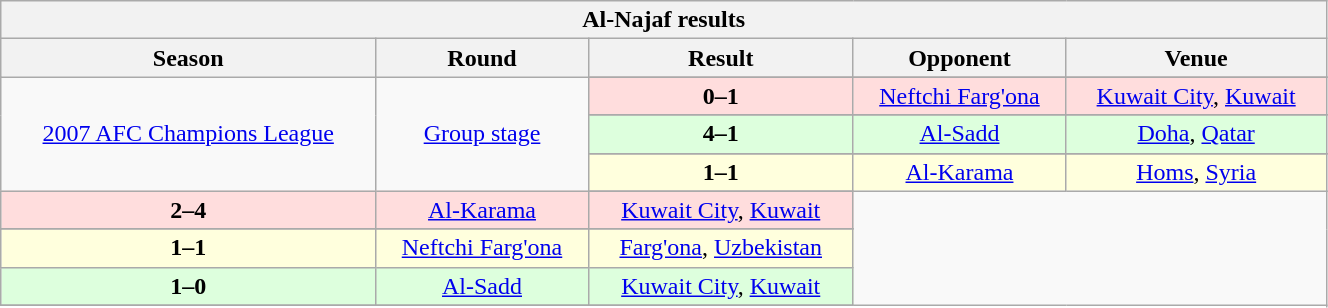<table width=70% class="wikitable" style="text-align:center">
<tr>
<th colspan=5>Al-Najaf results</th>
</tr>
<tr>
<th>Season</th>
<th>Round</th>
<th>Result</th>
<th>Opponent</th>
<th>Venue</th>
</tr>
<tr align=center>
<td rowspan="7" align=center><a href='#'>2007 AFC Champions League</a></td>
<td rowspan="7"><a href='#'>Group stage</a></td>
</tr>
<tr bgcolor=#ffdddd>
<td><strong>0–1</strong></td>
<td> <a href='#'>Neftchi Farg'ona</a></td>
<td><a href='#'>Kuwait City</a>, <a href='#'>Kuwait</a></td>
</tr>
<tr align=center>
</tr>
<tr bgcolor=#ddffdd>
<td><strong>4–1</strong></td>
<td> <a href='#'>Al-Sadd</a></td>
<td><a href='#'>Doha</a>, <a href='#'>Qatar</a></td>
</tr>
<tr align=center>
</tr>
<tr bgcolor=#ffffdd>
<td><strong>1–1</strong></td>
<td> <a href='#'>Al-Karama</a></td>
<td><a href='#'>Homs</a>, <a href='#'>Syria</a></td>
</tr>
<tr align=center>
</tr>
<tr bgcolor=#ffdddd>
<td><strong>2–4</strong></td>
<td> <a href='#'>Al-Karama</a></td>
<td><a href='#'>Kuwait City</a>, <a href='#'>Kuwait</a></td>
</tr>
<tr align=center>
</tr>
<tr bgcolor=#ffffdd>
<td><strong>1–1</strong></td>
<td> <a href='#'>Neftchi Farg'ona</a></td>
<td><a href='#'>Farg'ona</a>, <a href='#'>Uzbekistan</a></td>
</tr>
<tr bgcolor=#ddffdd>
<td><strong>1–0</strong></td>
<td> <a href='#'>Al-Sadd</a></td>
<td><a href='#'>Kuwait City</a>, <a href='#'>Kuwait</a></td>
</tr>
<tr align=center>
</tr>
</table>
